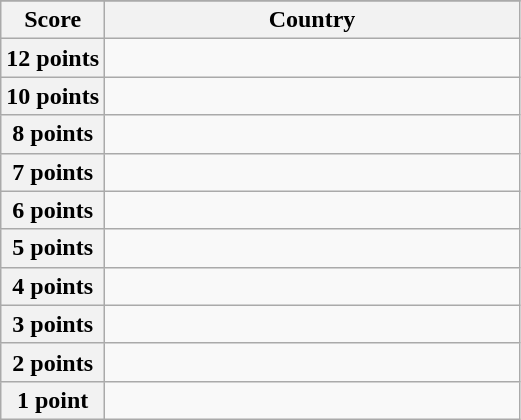<table class="wikitable">
<tr>
</tr>
<tr>
<th scope="col" width="20%">Score</th>
<th scope="col">Country</th>
</tr>
<tr>
<th scope="row">12 points</th>
<td></td>
</tr>
<tr>
<th scope="row">10 points</th>
<td></td>
</tr>
<tr>
<th scope="row">8 points</th>
<td></td>
</tr>
<tr>
<th scope="row">7 points</th>
<td></td>
</tr>
<tr>
<th scope="row">6 points</th>
<td></td>
</tr>
<tr>
<th scope="row">5 points</th>
<td></td>
</tr>
<tr>
<th scope="row">4 points</th>
<td></td>
</tr>
<tr>
<th scope="row">3 points</th>
<td></td>
</tr>
<tr>
<th scope="row">2 points</th>
<td></td>
</tr>
<tr>
<th scope="row">1 point</th>
<td></td>
</tr>
</table>
